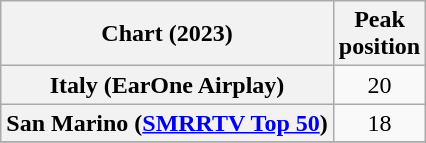<table class="wikitable sortable plainrowheaders" style="text-align:center">
<tr>
<th scope="col">Chart (2023)</th>
<th scope="col">Peak<br>position</th>
</tr>
<tr>
<th scope="row">Italy (EarOne Airplay)</th>
<td align="center">20</td>
</tr>
<tr>
<th scope="row">San Marino (<a href='#'>SMRRTV Top 50</a>)</th>
<td>18</td>
</tr>
<tr>
</tr>
</table>
